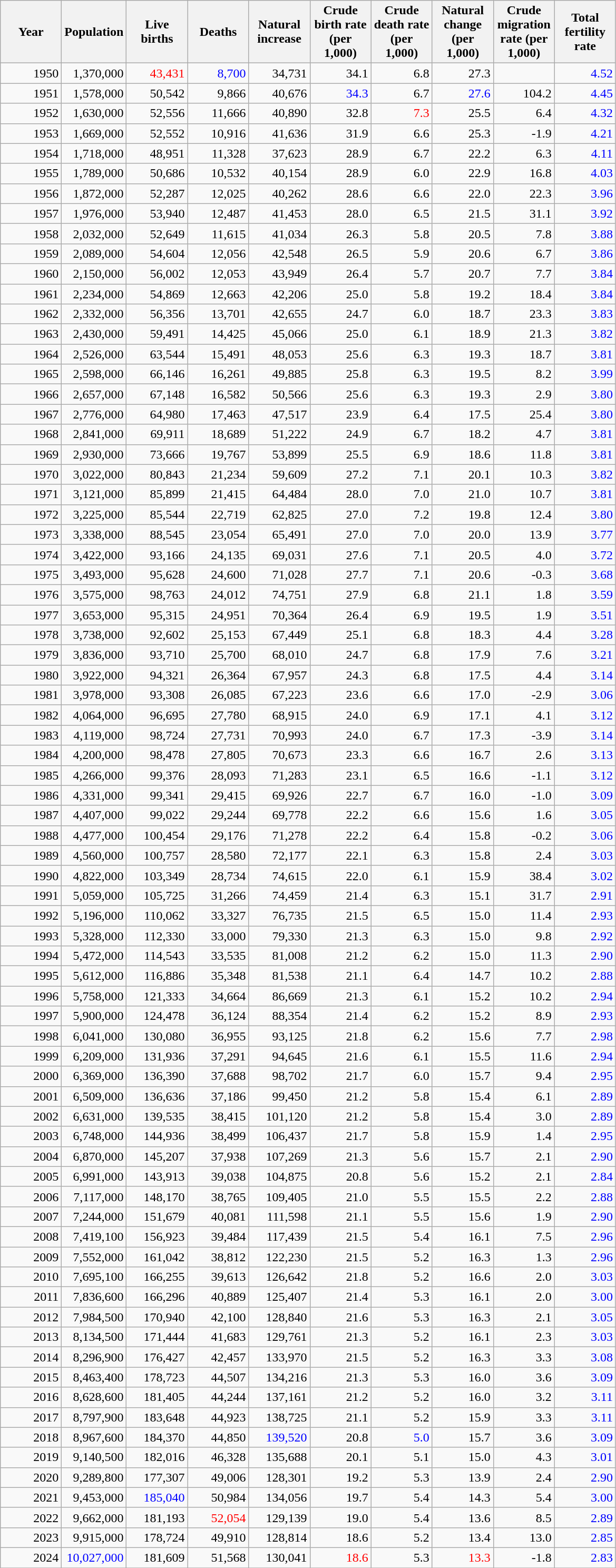<table class="wikitable sortable" style="text-align: right">
<tr>
<th width="70">Year</th>
<th width="70">Population</th>
<th width="70">Live births</th>
<th width="70">Deaths</th>
<th width="70">Natural increase</th>
<th width="70">Crude birth rate (per 1,000)</th>
<th width="70">Crude death rate (per 1,000)</th>
<th width="70">Natural change (per 1,000)</th>
<th width="70">Crude migration rate (per 1,000)</th>
<th width="70">Total fertility rate<br></th>
</tr>
<tr>
<td style="text-align:right">1950</td>
<td style="text-align:right">1,370,000</td>
<td style="color: red; text-align:right">43,431</td>
<td style="color: blue; text-align:right">8,700</td>
<td style="text-align:right">34,731</td>
<td style="text-align:right">34.1</td>
<td style="text-align:right">6.8</td>
<td style="text-align:right">27.3</td>
<td></td>
<td style="color: blue; text-align:right">4.52</td>
</tr>
<tr>
<td style="text-align:right">1951</td>
<td style="text-align:right">1,578,000</td>
<td style="text-align:right">50,542</td>
<td style="text-align:right">9,866</td>
<td style="text-align:right">40,676</td>
<td style="color: blue; text-align:right">34.3</td>
<td style="text-align:right">6.7</td>
<td style="color: blue; text-align:right">27.6</td>
<td>104.2</td>
<td style="color: blue; text-align:right">4.45</td>
</tr>
<tr>
<td style="text-align:right">1952</td>
<td style="text-align:right">1,630,000</td>
<td style="text-align:right">52,556</td>
<td style="text-align:right">11,666</td>
<td style="text-align:right">40,890</td>
<td style="text-align:right">32.8</td>
<td style="color: red; text-align:right">7.3</td>
<td style="text-align:right">25.5</td>
<td>6.4</td>
<td style="color: blue; text-align:right">4.32</td>
</tr>
<tr>
<td style="text-align:right">1953</td>
<td style="text-align:right">1,669,000</td>
<td style="text-align:right">52,552</td>
<td style="text-align:right">10,916</td>
<td style="text-align:right">41,636</td>
<td style="text-align:right">31.9</td>
<td style="text-align:right">6.6</td>
<td style="text-align:right">25.3</td>
<td>-1.9</td>
<td style="color: blue; text-align:right">4.21</td>
</tr>
<tr>
<td style="text-align:right">1954</td>
<td style="text-align:right">1,718,000</td>
<td style="text-align:right">48,951</td>
<td style="text-align:right">11,328</td>
<td style="text-align:right">37,623</td>
<td style="text-align:right">28.9</td>
<td style="text-align:right">6.7</td>
<td style="text-align:right">22.2</td>
<td>6.3</td>
<td style="color: blue; text-align:right">4.11</td>
</tr>
<tr>
<td style="text-align:right">1955</td>
<td style="text-align:right">1,789,000</td>
<td style="text-align:right">50,686</td>
<td style="text-align:right">10,532</td>
<td style="text-align:right">40,154</td>
<td style="text-align:right">28.9</td>
<td style="text-align:right">6.0</td>
<td style="text-align:right">22.9</td>
<td>16.8</td>
<td style="color: blue; text-align:right">4.03</td>
</tr>
<tr>
<td style="text-align:right">1956</td>
<td style="text-align:right">1,872,000</td>
<td style="text-align:right">52,287</td>
<td style="text-align:right">12,025</td>
<td style="text-align:right">40,262</td>
<td style="text-align:right">28.6</td>
<td style="text-align:right">6.6</td>
<td style="text-align:right">22.0</td>
<td>22.3</td>
<td style="color: blue; text-align:right">3.96</td>
</tr>
<tr>
<td style="text-align:right">1957</td>
<td style="text-align:right">1,976,000</td>
<td style="text-align:right">53,940</td>
<td style="text-align:right">12,487</td>
<td style="text-align:right">41,453</td>
<td style="text-align:right">28.0</td>
<td style="text-align:right">6.5</td>
<td style="text-align:right">21.5</td>
<td>31.1</td>
<td style="color: blue; text-align:right">3.92</td>
</tr>
<tr>
<td style="text-align:right">1958</td>
<td style="text-align:right">2,032,000</td>
<td style="text-align:right">52,649</td>
<td style="text-align:right">11,615</td>
<td style="text-align:right">41,034</td>
<td style="text-align:right">26.3</td>
<td style="text-align:right">5.8</td>
<td style="text-align:right">20.5</td>
<td>7.8</td>
<td style="color: blue; text-align:right">3.88</td>
</tr>
<tr>
<td style="text-align:right">1959</td>
<td style="text-align:right">2,089,000</td>
<td style="text-align:right">54,604</td>
<td style="text-align:right">12,056</td>
<td style="text-align:right">42,548</td>
<td style="text-align:right">26.5</td>
<td style="text-align:right">5.9</td>
<td style="text-align:right">20.6</td>
<td>6.7</td>
<td style="color: blue; text-align:right">3.86</td>
</tr>
<tr>
<td style="text-align:right">1960</td>
<td style="text-align:right">2,150,000</td>
<td style="text-align:right">56,002</td>
<td style="text-align:right">12,053</td>
<td style="text-align:right">43,949</td>
<td style="text-align:right">26.4</td>
<td style="text-align:right">5.7</td>
<td style="text-align:right">20.7</td>
<td>7.7</td>
<td style="color: blue; text-align:right">3.84</td>
</tr>
<tr>
<td style="text-align:right">1961</td>
<td style="text-align:right">2,234,000</td>
<td style="text-align:right">54,869</td>
<td style="text-align:right">12,663</td>
<td style="text-align:right">42,206</td>
<td style="text-align:right">25.0</td>
<td style="text-align:right">5.8</td>
<td style="text-align:right">19.2</td>
<td>18.4</td>
<td style="color: blue; text-align:right">3.84</td>
</tr>
<tr>
<td style="text-align:right">1962</td>
<td style="text-align:right">2,332,000</td>
<td style="text-align:right">56,356</td>
<td style="text-align:right">13,701</td>
<td style="text-align:right">42,655</td>
<td style="text-align:right">24.7</td>
<td style="text-align:right">6.0</td>
<td style="text-align:right">18.7</td>
<td>23.3</td>
<td style="color: blue; text-align:right">3.83</td>
</tr>
<tr>
<td style="text-align:right">1963</td>
<td style="text-align:right">2,430,000</td>
<td style="text-align:right">59,491</td>
<td style="text-align:right">14,425</td>
<td style="text-align:right">45,066</td>
<td style="text-align:right">25.0</td>
<td style="text-align:right">6.1</td>
<td style="text-align:right">18.9</td>
<td>21.3</td>
<td style="color: blue; text-align:right">3.82</td>
</tr>
<tr>
<td style="text-align:right">1964</td>
<td style="text-align:right">2,526,000</td>
<td style="text-align:right">63,544</td>
<td style="text-align:right">15,491</td>
<td style="text-align:right">48,053</td>
<td style="text-align:right">25.6</td>
<td style="text-align:right">6.3</td>
<td style="text-align:right">19.3</td>
<td>18.7</td>
<td style="color: blue; text-align:right">3.81</td>
</tr>
<tr>
<td style="text-align:right">1965</td>
<td style="text-align:right">2,598,000</td>
<td style="text-align:right">66,146</td>
<td style="text-align:right">16,261</td>
<td style="text-align:right">49,885</td>
<td style="text-align:right">25.8</td>
<td style="text-align:right">6.3</td>
<td style="text-align:right">19.5</td>
<td>8.2</td>
<td style="color: blue; text-align:right">3.99</td>
</tr>
<tr>
<td style="text-align:right">1966</td>
<td style="text-align:right">2,657,000</td>
<td style="text-align:right">67,148</td>
<td style="text-align:right">16,582</td>
<td style="text-align:right">50,566</td>
<td style="text-align:right">25.6</td>
<td style="text-align:right">6.3</td>
<td style="text-align:right">19.3</td>
<td>2.9</td>
<td style="color: blue; text-align:right">3.80</td>
</tr>
<tr>
<td style="text-align:right">1967</td>
<td style="text-align:right">2,776,000</td>
<td style="text-align:right">64,980</td>
<td style="text-align:right">17,463</td>
<td style="text-align:right">47,517</td>
<td style="text-align:right">23.9</td>
<td style="text-align:right">6.4</td>
<td style="text-align:right">17.5</td>
<td>25.4</td>
<td style="color: blue; text-align:right">3.80</td>
</tr>
<tr>
<td style="text-align:right">1968</td>
<td style="text-align:right">2,841,000</td>
<td style="text-align:right">69,911</td>
<td style="text-align:right">18,689</td>
<td style="text-align:right">51,222</td>
<td style="text-align:right">24.9</td>
<td style="text-align:right">6.7</td>
<td style="text-align:right">18.2</td>
<td>4.7</td>
<td style="color: blue; text-align:right">3.81</td>
</tr>
<tr>
<td style="text-align:right">1969</td>
<td style="text-align:right">2,930,000</td>
<td style="text-align:right">73,666</td>
<td style="text-align:right">19,767</td>
<td style="text-align:right">53,899</td>
<td style="text-align:right">25.5</td>
<td style="text-align:right">6.9</td>
<td style="text-align:right">18.6</td>
<td>11.8</td>
<td style="color: blue; text-align:right">3.81</td>
</tr>
<tr>
<td style="text-align:right">1970</td>
<td style="text-align:right">3,022,000</td>
<td style="text-align:right">80,843</td>
<td style="text-align:right">21,234</td>
<td style="text-align:right">59,609</td>
<td style="text-align:right">27.2</td>
<td style="text-align:right">7.1</td>
<td style="text-align:right">20.1</td>
<td>10.3</td>
<td style="color: blue; text-align:right">3.82</td>
</tr>
<tr>
<td style="text-align:right">1971</td>
<td style="text-align:right">3,121,000</td>
<td style="text-align:right">85,899</td>
<td style="text-align:right">21,415</td>
<td style="text-align:right">64,484</td>
<td style="text-align:right">28.0</td>
<td style="text-align:right">7.0</td>
<td style="text-align:right">21.0</td>
<td>10.7</td>
<td style="color: blue; text-align:right">3.81</td>
</tr>
<tr>
<td style="text-align:right">1972</td>
<td style="text-align:right">3,225,000</td>
<td style="text-align:right">85,544</td>
<td style="text-align:right">22,719</td>
<td style="text-align:right">62,825</td>
<td style="text-align:right">27.0</td>
<td style="text-align:right">7.2</td>
<td style="text-align:right">19.8</td>
<td>12.4</td>
<td style="color: blue; text-align:right">3.80</td>
</tr>
<tr>
<td style="text-align:right">1973</td>
<td style="text-align:right">3,338,000</td>
<td style="text-align:right">88,545</td>
<td style="text-align:right">23,054</td>
<td style="text-align:right">65,491</td>
<td style="text-align:right">27.0</td>
<td style="text-align:right">7.0</td>
<td style="text-align:right">20.0</td>
<td>13.9</td>
<td style="color: blue; text-align:right">3.77</td>
</tr>
<tr>
<td style="text-align:right">1974</td>
<td style="text-align:right">3,422,000</td>
<td style="text-align:right">93,166</td>
<td style="text-align:right">24,135</td>
<td style="text-align:right">69,031</td>
<td style="text-align:right">27.6</td>
<td style="text-align:right">7.1</td>
<td style="text-align:right">20.5</td>
<td>4.0</td>
<td style="color: blue; text-align:right">3.72</td>
</tr>
<tr>
<td style="text-align:right">1975</td>
<td style="text-align:right">3,493,000</td>
<td style="text-align:right">95,628</td>
<td style="text-align:right">24,600</td>
<td style="text-align:right">71,028</td>
<td style="text-align:right">27.7</td>
<td style="text-align:right">7.1</td>
<td style="text-align:right">20.6</td>
<td>-0.3</td>
<td style="color: blue; text-align:right">3.68</td>
</tr>
<tr>
<td style="text-align:right">1976</td>
<td style="text-align:right">3,575,000</td>
<td style="text-align:right">98,763</td>
<td style="text-align:right">24,012</td>
<td style="text-align:right">74,751</td>
<td style="text-align:right">27.9</td>
<td style="text-align:right">6.8</td>
<td style="text-align:right">21.1</td>
<td>1.8</td>
<td style="color: blue; text-align:right">3.59</td>
</tr>
<tr>
<td style="text-align:right">1977</td>
<td style="text-align:right">3,653,000</td>
<td style="text-align:right">95,315</td>
<td style="text-align:right">24,951</td>
<td style="text-align:right">70,364</td>
<td style="text-align:right">26.4</td>
<td style="text-align:right">6.9</td>
<td style="text-align:right">19.5</td>
<td>1.9</td>
<td style="color: blue; text-align:right">3.51</td>
</tr>
<tr>
<td style="text-align:right">1978</td>
<td style="text-align:right">3,738,000</td>
<td style="text-align:right">92,602</td>
<td style="text-align:right">25,153</td>
<td style="text-align:right">67,449</td>
<td style="text-align:right">25.1</td>
<td style="text-align:right">6.8</td>
<td style="text-align:right">18.3</td>
<td>4.4</td>
<td style="color: blue; text-align:right">3.28</td>
</tr>
<tr>
<td style="text-align:right">1979</td>
<td style="text-align:right">3,836,000</td>
<td style="text-align:right">93,710</td>
<td style="text-align:right">25,700</td>
<td style="text-align:right">68,010</td>
<td style="text-align:right">24.7</td>
<td style="text-align:right">6.8</td>
<td style="text-align:right">17.9</td>
<td>7.6</td>
<td style="color: blue; text-align:right">3.21</td>
</tr>
<tr>
<td style="text-align:right">1980</td>
<td style="text-align:right">3,922,000</td>
<td style="text-align:right">94,321</td>
<td style="text-align:right">26,364</td>
<td style="text-align:right">67,957</td>
<td style="text-align:right">24.3</td>
<td style="text-align:right">6.8</td>
<td style="text-align:right">17.5</td>
<td>4.4</td>
<td style="color: blue; text-align:right">3.14</td>
</tr>
<tr>
<td style="text-align:right">1981</td>
<td style="text-align:right">3,978,000</td>
<td style="text-align:right">93,308</td>
<td style="text-align:right">26,085</td>
<td style="text-align:right">67,223</td>
<td style="text-align:right">23.6</td>
<td style="text-align:right">6.6</td>
<td style="text-align:right">17.0</td>
<td>-2.9</td>
<td style="color: blue; text-align:right">3.06</td>
</tr>
<tr>
<td style="text-align:right">1982</td>
<td style="text-align:right">4,064,000</td>
<td style="text-align:right">96,695</td>
<td style="text-align:right">27,780</td>
<td style="text-align:right">68,915</td>
<td style="text-align:right">24.0</td>
<td style="text-align:right">6.9</td>
<td style="text-align:right">17.1</td>
<td>4.1</td>
<td style="color: blue; text-align:right">3.12</td>
</tr>
<tr>
<td style="text-align:right">1983</td>
<td style="text-align:right">4,119,000</td>
<td style="text-align:right">98,724</td>
<td style="text-align:right">27,731</td>
<td style="text-align:right">70,993</td>
<td style="text-align:right">24.0</td>
<td style="text-align:right">6.7</td>
<td style="text-align:right">17.3</td>
<td>-3.9</td>
<td style="color: blue; text-align:right">3.14</td>
</tr>
<tr>
<td style="text-align:right">1984</td>
<td style="text-align:right">4,200,000</td>
<td style="text-align:right">98,478</td>
<td style="text-align:right">27,805</td>
<td style="text-align:right">70,673</td>
<td style="text-align:right">23.3</td>
<td style="text-align:right">6.6</td>
<td style="text-align:right">16.7</td>
<td>2.6</td>
<td style="color: blue; text-align:right">3.13</td>
</tr>
<tr>
<td style="text-align:right">1985</td>
<td style="text-align:right">4,266,000</td>
<td style="text-align:right">99,376</td>
<td style="text-align:right">28,093</td>
<td style="text-align:right">71,283</td>
<td style="text-align:right">23.1</td>
<td style="text-align:right">6.5</td>
<td style="text-align:right">16.6</td>
<td>-1.1</td>
<td style="color: blue; text-align:right">3.12</td>
</tr>
<tr>
<td style="text-align:right">1986</td>
<td style="text-align:right">4,331,000</td>
<td style="text-align:right">99,341</td>
<td style="text-align:right">29,415</td>
<td style="text-align:right">69,926</td>
<td style="text-align:right">22.7</td>
<td style="text-align:right">6.7</td>
<td style="text-align:right">16.0</td>
<td>-1.0</td>
<td style="color: blue; text-align:right">3.09</td>
</tr>
<tr>
<td style="text-align:right">1987</td>
<td style="text-align:right">4,407,000</td>
<td style="text-align:right">99,022</td>
<td style="text-align:right">29,244</td>
<td style="text-align:right">69,778</td>
<td style="text-align:right">22.2</td>
<td style="text-align:right">6.6</td>
<td style="text-align:right">15.6</td>
<td>1.6</td>
<td style="color: blue; text-align:right">3.05</td>
</tr>
<tr>
<td style="text-align:right">1988</td>
<td style="text-align:right">4,477,000</td>
<td style="text-align:right">100,454</td>
<td style="text-align:right">29,176</td>
<td style="text-align:right">71,278</td>
<td style="text-align:right">22.2</td>
<td style="text-align:right">6.4</td>
<td style="text-align:right">15.8</td>
<td>-0.2</td>
<td style="color: blue; text-align:right">3.06</td>
</tr>
<tr>
<td style="text-align:right">1989</td>
<td style="text-align:right">4,560,000</td>
<td style="text-align:right">100,757</td>
<td style="text-align:right">28,580</td>
<td style="text-align:right">72,177</td>
<td style="text-align:right">22.1</td>
<td style="text-align:right">6.3</td>
<td style="text-align:right">15.8</td>
<td>2.4</td>
<td style="color: blue; text-align:right">3.03</td>
</tr>
<tr>
<td style="text-align:right">1990</td>
<td style="text-align:right">4,822,000</td>
<td style="text-align:right">103,349</td>
<td style="text-align:right">28,734</td>
<td style="text-align:right">74,615</td>
<td style="text-align:right">22.0</td>
<td style="text-align:right">6.1</td>
<td style="text-align:right">15.9</td>
<td>38.4</td>
<td style="color: blue; text-align:right">3.02</td>
</tr>
<tr>
<td style="text-align:right">1991</td>
<td style="text-align:right">5,059,000</td>
<td style="text-align:right">105,725</td>
<td style="text-align:right">31,266</td>
<td style="text-align:right">74,459</td>
<td style="text-align:right">21.4</td>
<td style="text-align:right">6.3</td>
<td style="text-align:right">15.1</td>
<td>31.7</td>
<td style="color: blue; text-align:right">2.91</td>
</tr>
<tr>
<td style="text-align:right">1992</td>
<td style="text-align:right">5,196,000</td>
<td style="text-align:right">110,062</td>
<td style="text-align:right">33,327</td>
<td style="text-align:right">76,735</td>
<td style="text-align:right">21.5</td>
<td style="text-align:right">6.5</td>
<td style="text-align:right">15.0</td>
<td>11.4</td>
<td style="color: blue; text-align:right">2.93</td>
</tr>
<tr>
<td style="text-align:right">1993</td>
<td style="text-align:right">5,328,000</td>
<td style="text-align:right">112,330</td>
<td style="text-align:right">33,000</td>
<td style="text-align:right">79,330</td>
<td style="text-align:right">21.3</td>
<td style="text-align:right">6.3</td>
<td style="text-align:right">15.0</td>
<td>9.8</td>
<td style="color: blue; text-align:right">2.92</td>
</tr>
<tr>
<td style="text-align:right">1994</td>
<td style="text-align:right">5,472,000</td>
<td style="text-align:right">114,543</td>
<td style="text-align:right">33,535</td>
<td style="text-align:right">81,008</td>
<td style="text-align:right">21.2</td>
<td style="text-align:right">6.2</td>
<td style="text-align:right">15.0</td>
<td>11.3</td>
<td style="color: blue; text-align:right">2.90</td>
</tr>
<tr>
<td style="text-align:right">1995</td>
<td style="text-align:right">5,612,000</td>
<td style="text-align:right">116,886</td>
<td style="text-align:right">35,348</td>
<td style="text-align:right">81,538</td>
<td style="text-align:right">21.1</td>
<td style="text-align:right">6.4</td>
<td style="text-align:right">14.7</td>
<td>10.2</td>
<td style="color: blue; text-align:right">2.88</td>
</tr>
<tr>
<td style="text-align:right">1996</td>
<td style="text-align:right">5,758,000</td>
<td style="text-align:right">121,333</td>
<td style="text-align:right">34,664</td>
<td style="text-align:right">86,669</td>
<td style="text-align:right">21.3</td>
<td style="text-align:right">6.1</td>
<td style="text-align:right">15.2</td>
<td>10.2</td>
<td style="color: blue; text-align:right">2.94</td>
</tr>
<tr>
<td style="text-align:right">1997</td>
<td style="text-align:right">5,900,000</td>
<td style="text-align:right">124,478</td>
<td style="text-align:right">36,124</td>
<td style="text-align:right">88,354</td>
<td style="text-align:right">21.4</td>
<td style="text-align:right">6.2</td>
<td style="text-align:right">15.2</td>
<td>8.9</td>
<td style="color: blue; text-align:right">2.93</td>
</tr>
<tr>
<td style="text-align:right">1998</td>
<td style="text-align:right">6,041,000</td>
<td style="text-align:right">130,080</td>
<td style="text-align:right">36,955</td>
<td style="text-align:right">93,125</td>
<td style="text-align:right">21.8</td>
<td style="text-align:right">6.2</td>
<td style="text-align:right">15.6</td>
<td>7.7</td>
<td style="color: blue; text-align:right">2.98</td>
</tr>
<tr>
<td style="text-align:right">1999</td>
<td style="text-align:right">6,209,000</td>
<td style="text-align:right">131,936</td>
<td style="text-align:right">37,291</td>
<td style="text-align:right">94,645</td>
<td style="text-align:right">21.6</td>
<td style="text-align:right">6.1</td>
<td style="text-align:right">15.5</td>
<td>11.6</td>
<td style="color: blue; text-align:right">2.94</td>
</tr>
<tr>
<td style="text-align:right">2000</td>
<td style="text-align:right">6,369,000</td>
<td style="text-align:right">136,390</td>
<td style="text-align:right">37,688</td>
<td style="text-align:right">98,702</td>
<td style="text-align:right">21.7</td>
<td style="text-align:right">6.0</td>
<td style="text-align:right">15.7</td>
<td>9.4</td>
<td style="color: blue; text-align:right">2.95</td>
</tr>
<tr>
<td style="text-align:right">2001</td>
<td style="text-align:right">6,509,000</td>
<td style="text-align:right">136,636</td>
<td style="text-align:right">37,186</td>
<td style="text-align:right">99,450</td>
<td style="text-align:right">21.2</td>
<td style="text-align:right">5.8</td>
<td style="text-align:right">15.4</td>
<td>6.1</td>
<td style="color: blue; text-align:right">2.89</td>
</tr>
<tr>
<td style="text-align:right">2002</td>
<td style="text-align:right">6,631,000</td>
<td style="text-align:right">139,535</td>
<td style="text-align:right">38,415</td>
<td style="text-align:right">101,120</td>
<td style="text-align:right">21.2</td>
<td style="text-align:right">5.8</td>
<td style="text-align:right">15.4</td>
<td>3.0</td>
<td style="color: blue; text-align:right">2.89</td>
</tr>
<tr>
<td style="text-align:right">2003</td>
<td style="text-align:right">6,748,000</td>
<td style="text-align:right">144,936</td>
<td style="text-align:right">38,499</td>
<td style="text-align:right">106,437</td>
<td style="text-align:right">21.7</td>
<td style="text-align:right">5.8</td>
<td style="text-align:right">15.9</td>
<td>1.4</td>
<td style="color: blue; text-align:right">2.95</td>
</tr>
<tr>
<td style="text-align:right">2004</td>
<td style="text-align:right">6,870,000</td>
<td style="text-align:right">145,207</td>
<td style="text-align:right">37,938</td>
<td style="text-align:right">107,269</td>
<td style="text-align:right">21.3</td>
<td style="text-align:right">5.6</td>
<td style="text-align:right">15.7</td>
<td>2.1</td>
<td style="color: blue; text-align:right">2.90</td>
</tr>
<tr>
<td style="text-align:right">2005</td>
<td style="text-align:right">6,991,000</td>
<td style="text-align:right">143,913</td>
<td style="text-align:right">39,038</td>
<td style="text-align:right">104,875</td>
<td style="text-align:right">20.8</td>
<td style="text-align:right">5.6</td>
<td style="text-align:right">15.2</td>
<td>2.1</td>
<td style="color: blue; text-align:right">2.84</td>
</tr>
<tr>
<td style="text-align:right">2006</td>
<td style="text-align:right">7,117,000</td>
<td style="text-align:right">148,170</td>
<td style="text-align:right">38,765</td>
<td style="text-align:right">109,405</td>
<td style="text-align:right">21.0</td>
<td style="text-align:right">5.5</td>
<td style="text-align:right">15.5</td>
<td>2.2</td>
<td style="color: blue; text-align:right">2.88</td>
</tr>
<tr>
<td style="text-align:right">2007</td>
<td style="text-align:right">7,244,000</td>
<td style="text-align:right">151,679</td>
<td style="text-align:right">40,081</td>
<td style="text-align:right">111,598</td>
<td style="text-align:right">21.1</td>
<td style="text-align:right">5.5</td>
<td style="text-align:right">15.6</td>
<td>1.9</td>
<td style="color: blue; text-align:right">2.90</td>
</tr>
<tr>
<td style="text-align:right">2008</td>
<td style="text-align:right">7,419,100</td>
<td style="text-align:right">156,923</td>
<td style="text-align:right">39,484</td>
<td style="text-align:right">117,439</td>
<td style="text-align:right">21.5</td>
<td style="text-align:right">5.4</td>
<td style="text-align:right">16.1</td>
<td>7.5</td>
<td style="color: blue; text-align:right">2.96</td>
</tr>
<tr>
<td style="text-align:right">2009</td>
<td style="text-align:right">7,552,000</td>
<td style="text-align:right">161,042</td>
<td style="text-align:right">38,812</td>
<td style="text-align:right">122,230</td>
<td style="text-align:right">21.5</td>
<td style="text-align:right">5.2</td>
<td style="text-align:right">16.3</td>
<td>1.3</td>
<td style="color: blue; text-align:right">2.96</td>
</tr>
<tr>
<td style="text-align:right">2010</td>
<td style="text-align:right">7,695,100</td>
<td style="text-align:right">166,255</td>
<td style="text-align:right">39,613</td>
<td style="text-align:right">126,642</td>
<td style="text-align:right">21.8</td>
<td style="text-align:right">5.2</td>
<td style="text-align:right">16.6</td>
<td>2.0</td>
<td style="color: blue; text-align:right">3.03</td>
</tr>
<tr>
<td style="text-align:right">2011</td>
<td style="text-align:right">7,836,600</td>
<td style="text-align:right">166,296</td>
<td style="text-align:right">40,889</td>
<td style="text-align:right">125,407</td>
<td style="text-align:right">21.4</td>
<td style="text-align:right">5.3</td>
<td style="text-align:right">16.1</td>
<td>2.0</td>
<td style="color: blue; text-align:right">3.00</td>
</tr>
<tr>
<td style="text-align:right">2012</td>
<td style="text-align:right">7,984,500</td>
<td style="text-align:right">170,940</td>
<td style="text-align:right">42,100</td>
<td style="text-align:right">128,840</td>
<td style="text-align:right">21.6</td>
<td style="text-align:right">5.3</td>
<td style="text-align:right">16.3</td>
<td>2.1</td>
<td style="color: blue; text-align:right">3.05</td>
</tr>
<tr>
<td style="text-align:right">2013</td>
<td style="text-align:right">8,134,500</td>
<td style="text-align:right">171,444</td>
<td style="text-align:right">41,683</td>
<td style="text-align:right">129,761</td>
<td style="text-align:right">21.3</td>
<td style="text-align:right">5.2</td>
<td style="text-align:right">16.1</td>
<td>2.3</td>
<td style="color: blue; text-align:right">3.03</td>
</tr>
<tr>
<td style="text-align:right">2014</td>
<td style="text-align:right">8,296,900</td>
<td style="text-align:right">176,427</td>
<td style="text-align:right">42,457</td>
<td style="text-align:right">133,970</td>
<td style="text-align:right">21.5</td>
<td style="text-align:right">5.2</td>
<td style="text-align:right">16.3</td>
<td>3.3</td>
<td style="color: blue; text-align:right">3.08</td>
</tr>
<tr>
<td style="text-align:right">2015</td>
<td style="text-align:right">8,463,400</td>
<td style="text-align:right">178,723</td>
<td style="text-align:right">44,507</td>
<td style="text-align:right">134,216</td>
<td style="text-align:right">21.3</td>
<td style="text-align:right">5.3</td>
<td style="text-align:right">16.0</td>
<td>3.6</td>
<td style="color: blue; text-align:right">3.09</td>
</tr>
<tr>
<td style="text-align:right">2016</td>
<td style="text-align:right">8,628,600</td>
<td style="text-align:right">181,405</td>
<td style="text-align:right">44,244</td>
<td style="text-align:right">137,161</td>
<td style="text-align:right">21.2</td>
<td style="text-align:right">5.2</td>
<td style="text-align:right">16.0</td>
<td>3.2</td>
<td style="color: blue; text-align:right">3.11</td>
</tr>
<tr>
<td style="text-align:right">2017</td>
<td style="text-align:right">8,797,900</td>
<td style="text-align:right">183,648</td>
<td style="text-align:right">44,923</td>
<td style="text-align:right">138,725</td>
<td style="text-align:right">21.1</td>
<td style="text-align:right">5.2</td>
<td style="text-align:right">15.9</td>
<td>3.3</td>
<td style="color: blue; text-align:right">3.11</td>
</tr>
<tr>
<td style="text-align:right">2018</td>
<td style="text-align:right">8,967,600</td>
<td style="text-align:right">184,370</td>
<td style="text-align:right">44,850</td>
<td style="color: blue; text-align:right">139,520</td>
<td style="text-align:right">20.8</td>
<td style="color: blue; text-align:right">5.0</td>
<td style="text-align:right">15.7</td>
<td>3.6</td>
<td style="color: blue; text-align:right">3.09</td>
</tr>
<tr>
<td style="text-align:right">2019</td>
<td style="text-align:right">9,140,500</td>
<td style="text-align:right">182,016</td>
<td style="text-align:right">46,328</td>
<td style="text-align:right">135,688</td>
<td style="text-align:right">20.1</td>
<td style="text-align:right">5.1</td>
<td style="text-align:right">15.0</td>
<td>4.3</td>
<td style="color: blue; text-align:right">3.01</td>
</tr>
<tr>
<td style="text-align:right">2020</td>
<td style="text-align:right">9,289,800</td>
<td style="text-align:right">177,307</td>
<td style="text-align:right">49,006</td>
<td style="text-align:right">128,301</td>
<td style="text-align:right">19.2</td>
<td style="text-align:right">5.3</td>
<td style="text-align:right">13.9</td>
<td>2.4</td>
<td style="color: blue; text-align:right">2.90</td>
</tr>
<tr>
<td>2021</td>
<td>9,453,000</td>
<td style="color: blue">185,040</td>
<td>50,984</td>
<td>134,056</td>
<td>19.7</td>
<td>5.4</td>
<td>14.3</td>
<td>5.4</td>
<td style="color: blue; text-align:right">3.00</td>
</tr>
<tr>
<td>2022</td>
<td>9,662,000</td>
<td>181,193</td>
<td style="color: red">52,054</td>
<td>129,139</td>
<td>19.0</td>
<td>5.4</td>
<td>13.6</td>
<td>8.5</td>
<td style="color: blue; text-align:right">2.89</td>
</tr>
<tr>
<td>2023</td>
<td>9,915,000</td>
<td>178,724</td>
<td>49,910</td>
<td>128,814</td>
<td>18.6</td>
<td>5.2</td>
<td>13.4</td>
<td>13.0</td>
<td style="color: blue; text-align:right">2.85</td>
</tr>
<tr>
<td>2024</td>
<td style="color: blue">10,027,000</td>
<td>181,609</td>
<td>51,568</td>
<td>130,041</td>
<td style="color: red">18.6</td>
<td>5.3</td>
<td style="color: red">13.3</td>
<td>-1.8</td>
<td style="color: blue; text-align:right">2.83</td>
</tr>
<tr>
</tr>
</table>
